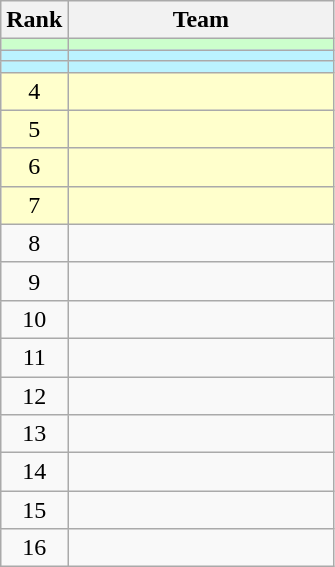<table class="wikitable">
<tr>
<th>Rank</th>
<th width=170>Team</th>
</tr>
<tr bgcolor=#ccffcc>
<td align=center></td>
<td></td>
</tr>
<tr bgcolor="#bbf3ff">
<td align=center></td>
<td></td>
</tr>
<tr bgcolor="#bbf3ff">
<td align=center></td>
<td></td>
</tr>
<tr bgcolor=#ffffcc>
<td align=center>4</td>
<td></td>
</tr>
<tr bgcolor=#ffffcc>
<td align=center>5</td>
<td></td>
</tr>
<tr bgcolor=#ffffcc>
<td align=center>6</td>
<td></td>
</tr>
<tr bgcolor=#ffffcc>
<td align=center>7</td>
<td></td>
</tr>
<tr>
<td align=center>8</td>
<td></td>
</tr>
<tr>
<td align=center>9</td>
<td></td>
</tr>
<tr>
<td align=center>10</td>
<td></td>
</tr>
<tr>
<td align=center>11</td>
<td></td>
</tr>
<tr>
<td align=center>12</td>
<td></td>
</tr>
<tr>
<td align=center>13</td>
<td></td>
</tr>
<tr>
<td align=center>14</td>
<td></td>
</tr>
<tr>
<td align=center>15</td>
<td></td>
</tr>
<tr>
<td align=center>16</td>
<td></td>
</tr>
</table>
